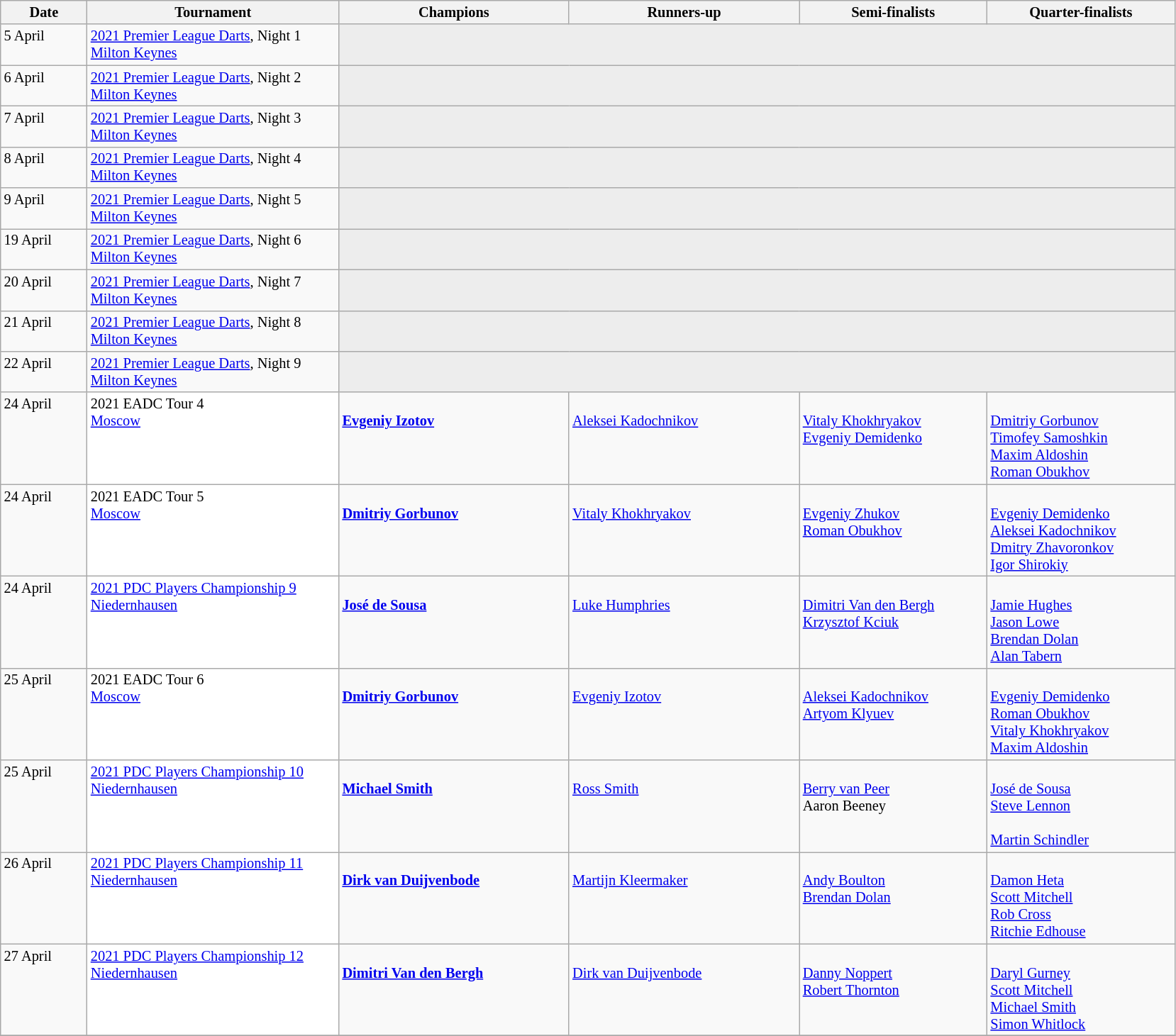<table class=wikitable style=font-size:85%>
<tr>
<th width=75>Date</th>
<th width=230>Tournament</th>
<th width=210>Champions</th>
<th width=210>Runners-up</th>
<th width=170>Semi-finalists</th>
<th width=170>Quarter-finalists</th>
</tr>
<tr valign="top">
<td rowspan=1>5 April</td>
<td><a href='#'>2021 Premier League Darts</a>, Night 1<br> <a href='#'>Milton Keynes</a></td>
<td colspan=4 bgcolor="#ededed"></td>
</tr>
<tr valign="top">
<td rowspan=1>6 April</td>
<td><a href='#'>2021 Premier League Darts</a>, Night 2<br> <a href='#'>Milton Keynes</a></td>
<td colspan=4 bgcolor="#ededed"></td>
</tr>
<tr valign="top">
<td rowspan=1>7 April</td>
<td><a href='#'>2021 Premier League Darts</a>, Night 3<br> <a href='#'>Milton Keynes</a></td>
<td colspan=4 bgcolor="#ededed"></td>
</tr>
<tr valign="top">
<td rowspan=1>8 April</td>
<td><a href='#'>2021 Premier League Darts</a>, Night 4<br> <a href='#'>Milton Keynes</a></td>
<td colspan=4 bgcolor="#ededed"></td>
</tr>
<tr valign="top">
<td rowspan=1>9 April</td>
<td><a href='#'>2021 Premier League Darts</a>, Night 5<br> <a href='#'>Milton Keynes</a></td>
<td colspan=4 bgcolor="#ededed"></td>
</tr>
<tr valign="top">
<td rowspan=1>19 April</td>
<td><a href='#'>2021 Premier League Darts</a>, Night 6<br> <a href='#'>Milton Keynes</a></td>
<td colspan=4 bgcolor="#ededed"></td>
</tr>
<tr valign="top">
<td rowspan=1>20 April</td>
<td><a href='#'>2021 Premier League Darts</a>, Night 7<br> <a href='#'>Milton Keynes</a></td>
<td colspan=4 bgcolor="#ededed"></td>
</tr>
<tr valign="top">
<td rowspan=1>21 April</td>
<td><a href='#'>2021 Premier League Darts</a>, Night 8<br> <a href='#'>Milton Keynes</a></td>
<td colspan=4 bgcolor="#ededed"></td>
</tr>
<tr valign="top">
<td rowspan=1>22 April</td>
<td><a href='#'>2021 Premier League Darts</a>, Night 9<br> <a href='#'>Milton Keynes</a></td>
<td colspan=4 bgcolor="#ededed"></td>
</tr>
<tr valign="top">
<td>24 April</td>
<td bgcolor="#ffffff">2021 EADC Tour 4<br> <a href='#'>Moscow</a></td>
<td><br> <strong><a href='#'>Evgeniy Izotov</a></strong></td>
<td><br> <a href='#'>Aleksei Kadochnikov</a></td>
<td><br> <a href='#'>Vitaly Khokhryakov</a> <br>
 <a href='#'>Evgeniy Demidenko</a></td>
<td><br> <a href='#'>Dmitriy Gorbunov</a> <br>
 <a href='#'>Timofey Samoshkin</a> <br>
 <a href='#'>Maxim Aldoshin</a> <br>
 <a href='#'>Roman Obukhov</a></td>
</tr>
<tr valign="top">
<td>24 April</td>
<td bgcolor="#ffffff">2021 EADC Tour 5<br> <a href='#'>Moscow</a></td>
<td><br> <strong><a href='#'>Dmitriy Gorbunov</a></strong></td>
<td><br> <a href='#'>Vitaly Khokhryakov</a></td>
<td><br> <a href='#'>Evgeniy Zhukov</a> <br>
 <a href='#'>Roman Obukhov</a></td>
<td><br> <a href='#'>Evgeniy Demidenko</a> <br>
 <a href='#'>Aleksei Kadochnikov</a> <br>
 <a href='#'>Dmitry Zhavoronkov</a> <br>
 <a href='#'>Igor Shirokiy</a></td>
</tr>
<tr valign="top">
<td>24 April</td>
<td bgcolor="#ffffff"><a href='#'>2021 PDC Players Championship 9</a><br> <a href='#'>Niedernhausen</a></td>
<td><br> <strong><a href='#'>José de Sousa</a></strong></td>
<td><br> <a href='#'>Luke Humphries</a></td>
<td><br> <a href='#'>Dimitri Van den Bergh</a> <br>
 <a href='#'>Krzysztof Kciuk</a></td>
<td><br> <a href='#'>Jamie Hughes</a> <br>
 <a href='#'>Jason Lowe</a> <br>
 <a href='#'>Brendan Dolan</a> <br>
 <a href='#'>Alan Tabern</a></td>
</tr>
<tr valign="top">
<td>25 April</td>
<td bgcolor="#ffffff">2021 EADC Tour 6<br> <a href='#'>Moscow</a></td>
<td><br> <strong><a href='#'>Dmitriy Gorbunov</a></strong></td>
<td><br> <a href='#'>Evgeniy Izotov</a></td>
<td><br> <a href='#'>Aleksei Kadochnikov</a> <br>
 <a href='#'>Artyom Klyuev</a></td>
<td><br> <a href='#'>Evgeniy Demidenko</a> <br>
 <a href='#'>Roman Obukhov</a> <br>
 <a href='#'>Vitaly Khokhryakov</a> <br>
 <a href='#'>Maxim Aldoshin</a></td>
</tr>
<tr valign="top">
<td>25 April</td>
<td bgcolor="#ffffff"><a href='#'>2021 PDC Players Championship 10</a><br> <a href='#'>Niedernhausen</a></td>
<td><br> <strong><a href='#'>Michael Smith</a></strong></td>
<td><br> <a href='#'>Ross Smith</a></td>
<td><br> <a href='#'>Berry van Peer</a> <br>
 Aaron Beeney</td>
<td><br> <a href='#'>José de Sousa</a> <br>
 <a href='#'>Steve Lennon</a> <br>
 <br>
 <a href='#'>Martin Schindler</a></td>
</tr>
<tr valign="top">
<td>26 April</td>
<td bgcolor="#ffffff"><a href='#'>2021 PDC Players Championship 11</a><br> <a href='#'>Niedernhausen</a></td>
<td><br> <strong><a href='#'>Dirk van Duijvenbode</a></strong></td>
<td><br> <a href='#'>Martijn Kleermaker</a></td>
<td><br> <a href='#'>Andy Boulton</a> <br>
 <a href='#'>Brendan Dolan</a></td>
<td><br> <a href='#'>Damon Heta</a> <br>
 <a href='#'>Scott Mitchell</a> <br>
 <a href='#'>Rob Cross</a> <br>
 <a href='#'>Ritchie Edhouse</a></td>
</tr>
<tr valign="top">
<td>27 April</td>
<td bgcolor="#ffffff"><a href='#'>2021 PDC Players Championship 12</a><br> <a href='#'>Niedernhausen</a></td>
<td><br> <strong><a href='#'>Dimitri Van den Bergh</a></strong></td>
<td><br> <a href='#'>Dirk van Duijvenbode</a></td>
<td><br> <a href='#'>Danny Noppert</a> <br>
 <a href='#'>Robert Thornton</a></td>
<td><br> <a href='#'>Daryl Gurney</a> <br>
 <a href='#'>Scott Mitchell</a> <br>
 <a href='#'>Michael Smith</a> <br>
 <a href='#'>Simon Whitlock</a></td>
</tr>
<tr valign="top">
</tr>
</table>
